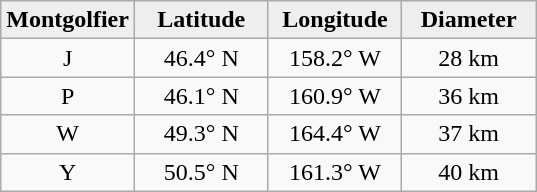<table class="wikitable">
<tr>
<th width="25%" style="background:#eeeeee;">Montgolfier</th>
<th width="25%" style="background:#eeeeee;">Latitude</th>
<th width="25%" style="background:#eeeeee;">Longitude</th>
<th width="25%" style="background:#eeeeee;">Diameter</th>
</tr>
<tr>
<td align="center">J</td>
<td align="center">46.4° N</td>
<td align="center">158.2° W</td>
<td align="center">28 km</td>
</tr>
<tr>
<td align="center">P</td>
<td align="center">46.1° N</td>
<td align="center">160.9° W</td>
<td align="center">36 km</td>
</tr>
<tr>
<td align="center">W</td>
<td align="center">49.3° N</td>
<td align="center">164.4° W</td>
<td align="center">37 km</td>
</tr>
<tr>
<td align="center">Y</td>
<td align="center">50.5° N</td>
<td align="center">161.3° W</td>
<td align="center">40 km</td>
</tr>
</table>
